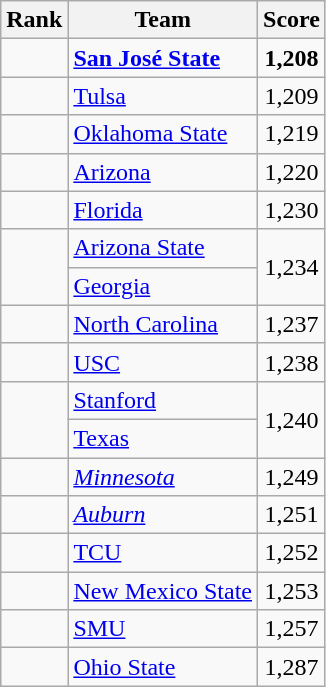<table class="wikitable sortable" style="text-align:center">
<tr>
<th dat-sort-type=number>Rank</th>
<th>Team</th>
<th>Score</th>
</tr>
<tr>
<td></td>
<td align=left><strong><a href='#'>San José State</a></strong></td>
<td><strong>1,208</strong></td>
</tr>
<tr>
<td></td>
<td align=left><a href='#'>Tulsa</a></td>
<td>1,209</td>
</tr>
<tr>
<td></td>
<td align=left><a href='#'>Oklahoma State</a></td>
<td>1,219</td>
</tr>
<tr>
<td></td>
<td align=left><a href='#'>Arizona</a></td>
<td>1,220</td>
</tr>
<tr>
<td></td>
<td align=left><a href='#'>Florida</a></td>
<td>1,230</td>
</tr>
<tr>
<td rowspan=2></td>
<td align=left><a href='#'>Arizona State</a></td>
<td rowspan=2>1,234</td>
</tr>
<tr>
<td align=left><a href='#'>Georgia</a></td>
</tr>
<tr>
<td></td>
<td align=left><a href='#'>North Carolina</a></td>
<td>1,237</td>
</tr>
<tr>
<td></td>
<td align=left><a href='#'>USC</a></td>
<td>1,238</td>
</tr>
<tr>
<td rowspan=2></td>
<td align=left><a href='#'>Stanford</a></td>
<td rowspan=2>1,240</td>
</tr>
<tr>
<td align=left><a href='#'>Texas</a></td>
</tr>
<tr>
<td></td>
<td align=left><em><a href='#'>Minnesota</a></em></td>
<td>1,249</td>
</tr>
<tr>
<td></td>
<td align=left><em><a href='#'>Auburn</a></em></td>
<td>1,251</td>
</tr>
<tr>
<td></td>
<td align=left><a href='#'>TCU</a></td>
<td>1,252</td>
</tr>
<tr>
<td></td>
<td align=left><a href='#'>New Mexico State</a></td>
<td>1,253</td>
</tr>
<tr>
<td></td>
<td align=left><a href='#'>SMU</a></td>
<td>1,257</td>
</tr>
<tr>
<td></td>
<td align=left><a href='#'>Ohio State</a></td>
<td>1,287</td>
</tr>
</table>
